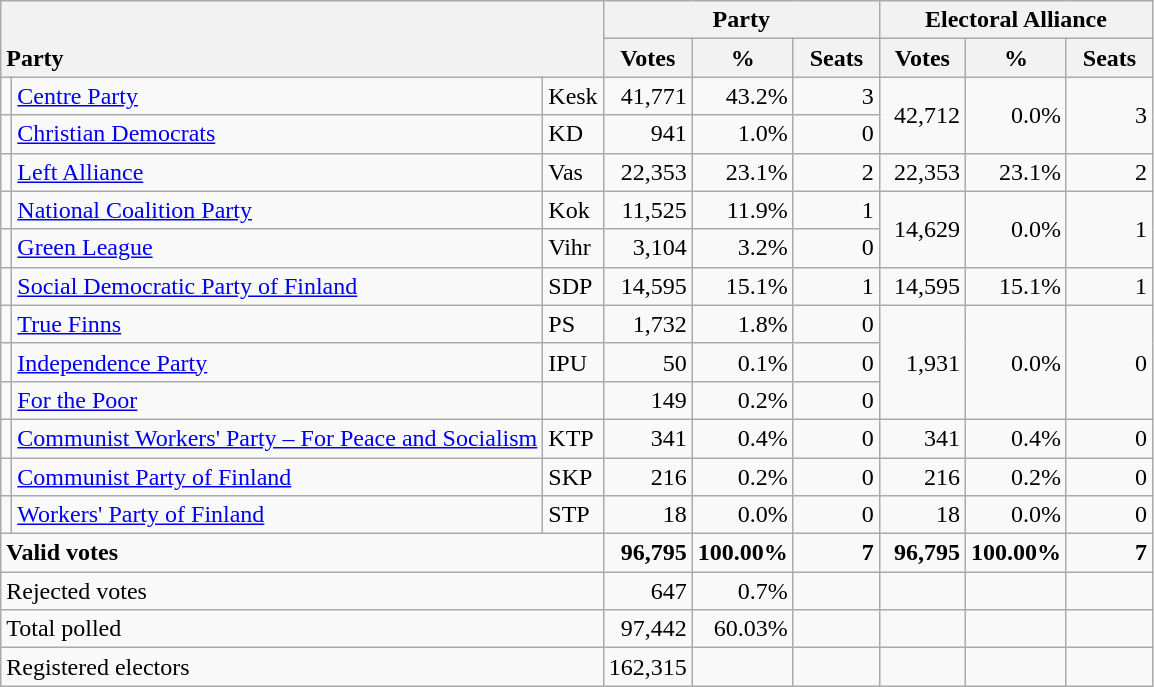<table class="wikitable" border="1" style="text-align:right;">
<tr>
<th style="text-align:left;" valign=bottom rowspan=2 colspan=3>Party</th>
<th colspan=3>Party</th>
<th colspan=3>Electoral Alliance</th>
</tr>
<tr>
<th align=center valign=bottom width="50">Votes</th>
<th align=center valign=bottom width="50">%</th>
<th align=center valign=bottom width="50">Seats</th>
<th align=center valign=bottom width="50">Votes</th>
<th align=center valign=bottom width="50">%</th>
<th align=center valign=bottom width="50">Seats</th>
</tr>
<tr>
<td></td>
<td align=left><a href='#'>Centre Party</a></td>
<td align=left>Kesk</td>
<td>41,771</td>
<td>43.2%</td>
<td>3</td>
<td rowspan=2>42,712</td>
<td rowspan=2>0.0%</td>
<td rowspan=2>3</td>
</tr>
<tr>
<td></td>
<td align=left><a href='#'>Christian Democrats</a></td>
<td align=left>KD</td>
<td>941</td>
<td>1.0%</td>
<td>0</td>
</tr>
<tr>
<td></td>
<td align=left><a href='#'>Left Alliance</a></td>
<td align=left>Vas</td>
<td>22,353</td>
<td>23.1%</td>
<td>2</td>
<td>22,353</td>
<td>23.1%</td>
<td>2</td>
</tr>
<tr>
<td></td>
<td align=left><a href='#'>National Coalition Party</a></td>
<td align=left>Kok</td>
<td>11,525</td>
<td>11.9%</td>
<td>1</td>
<td rowspan=2>14,629</td>
<td rowspan=2>0.0%</td>
<td rowspan=2>1</td>
</tr>
<tr>
<td></td>
<td align=left><a href='#'>Green League</a></td>
<td align=left>Vihr</td>
<td>3,104</td>
<td>3.2%</td>
<td>0</td>
</tr>
<tr>
<td></td>
<td align=left style="white-space: nowrap;"><a href='#'>Social Democratic Party of Finland</a></td>
<td align=left>SDP</td>
<td>14,595</td>
<td>15.1%</td>
<td>1</td>
<td>14,595</td>
<td>15.1%</td>
<td>1</td>
</tr>
<tr>
<td></td>
<td align=left><a href='#'>True Finns</a></td>
<td align=left>PS</td>
<td>1,732</td>
<td>1.8%</td>
<td>0</td>
<td rowspan=3>1,931</td>
<td rowspan=3>0.0%</td>
<td rowspan=3>0</td>
</tr>
<tr>
<td></td>
<td align=left><a href='#'>Independence Party</a></td>
<td align=left>IPU</td>
<td>50</td>
<td>0.1%</td>
<td>0</td>
</tr>
<tr>
<td></td>
<td align=left><a href='#'>For the Poor</a></td>
<td align=left></td>
<td>149</td>
<td>0.2%</td>
<td>0</td>
</tr>
<tr>
<td></td>
<td align=left><a href='#'>Communist Workers' Party – For Peace and Socialism</a></td>
<td align=left>KTP</td>
<td>341</td>
<td>0.4%</td>
<td>0</td>
<td>341</td>
<td>0.4%</td>
<td>0</td>
</tr>
<tr>
<td></td>
<td align=left><a href='#'>Communist Party of Finland</a></td>
<td align=left>SKP</td>
<td>216</td>
<td>0.2%</td>
<td>0</td>
<td>216</td>
<td>0.2%</td>
<td>0</td>
</tr>
<tr>
<td></td>
<td align=left><a href='#'>Workers' Party of Finland</a></td>
<td align=left>STP</td>
<td>18</td>
<td>0.0%</td>
<td>0</td>
<td>18</td>
<td>0.0%</td>
<td>0</td>
</tr>
<tr style="font-weight:bold">
<td align=left colspan=3>Valid votes</td>
<td>96,795</td>
<td>100.00%</td>
<td>7</td>
<td>96,795</td>
<td>100.00%</td>
<td>7</td>
</tr>
<tr>
<td align=left colspan=3>Rejected votes</td>
<td>647</td>
<td>0.7%</td>
<td></td>
<td></td>
<td></td>
<td></td>
</tr>
<tr>
<td align=left colspan=3>Total polled</td>
<td>97,442</td>
<td>60.03%</td>
<td></td>
<td></td>
<td></td>
<td></td>
</tr>
<tr>
<td align=left colspan=3>Registered electors</td>
<td>162,315</td>
<td></td>
<td></td>
<td></td>
<td></td>
<td></td>
</tr>
</table>
